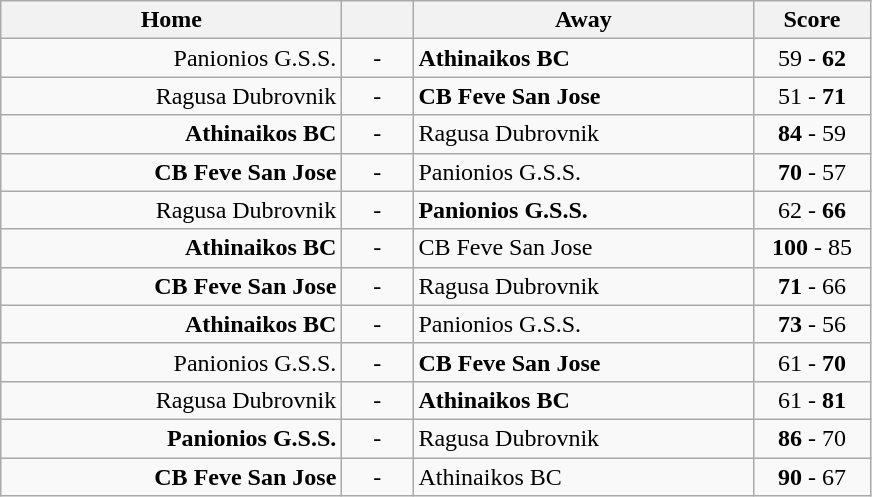<table class=wikitable style="text-align:center">
<tr>
<th width=220>Home</th>
<th width=40></th>
<th width=220>Away</th>
<th width=70>Score</th>
</tr>
<tr>
<td align=right>Panionios G.S.S. </td>
<td>-</td>
<td align=left> <strong>Athinaikos BC</strong></td>
<td>59 - <strong>62</strong></td>
</tr>
<tr>
<td align=right>Ragusa Dubrovnik </td>
<td>-</td>
<td align=left> <strong>CB Feve San Jose</strong></td>
<td>51 - <strong>71</strong></td>
</tr>
<tr>
<td align=right><strong>Athinaikos BC</strong> </td>
<td>-</td>
<td align=left> Ragusa Dubrovnik</td>
<td><strong>84</strong> - 59</td>
</tr>
<tr>
<td align=right><strong>CB Feve San Jose</strong> </td>
<td>-</td>
<td align=left> Panionios G.S.S.</td>
<td><strong>70</strong> - 57</td>
</tr>
<tr>
<td align=right>Ragusa Dubrovnik </td>
<td>-</td>
<td align=left> <strong>Panionios G.S.S.</strong></td>
<td>62 - <strong>66</strong></td>
</tr>
<tr>
<td align=right><strong>Athinaikos BC</strong> </td>
<td>-</td>
<td align=left> CB Feve San Jose</td>
<td><strong>100</strong> - 85</td>
</tr>
<tr>
<td align=right><strong>CB Feve San Jose</strong> </td>
<td>-</td>
<td align=left> Ragusa Dubrovnik</td>
<td><strong>71</strong> - 66</td>
</tr>
<tr>
<td align=right><strong>Athinaikos BC</strong> </td>
<td>-</td>
<td align=left> Panionios G.S.S.</td>
<td><strong>73</strong> - 56</td>
</tr>
<tr>
<td align=right>Panionios G.S.S. </td>
<td>-</td>
<td align=left> <strong>CB Feve San Jose</strong></td>
<td>61 - <strong>70</strong></td>
</tr>
<tr>
<td align=right>Ragusa Dubrovnik </td>
<td>-</td>
<td align=left> <strong>Athinaikos BC</strong></td>
<td>61 - <strong>81</strong></td>
</tr>
<tr>
<td align=right><strong>Panionios G.S.S.</strong> </td>
<td>-</td>
<td align=left> Ragusa Dubrovnik</td>
<td><strong>86</strong> - 70</td>
</tr>
<tr>
<td align=right><strong>CB Feve San Jose</strong> </td>
<td>-</td>
<td align=left> Athinaikos BC</td>
<td><strong>90</strong> - 67</td>
</tr>
</table>
